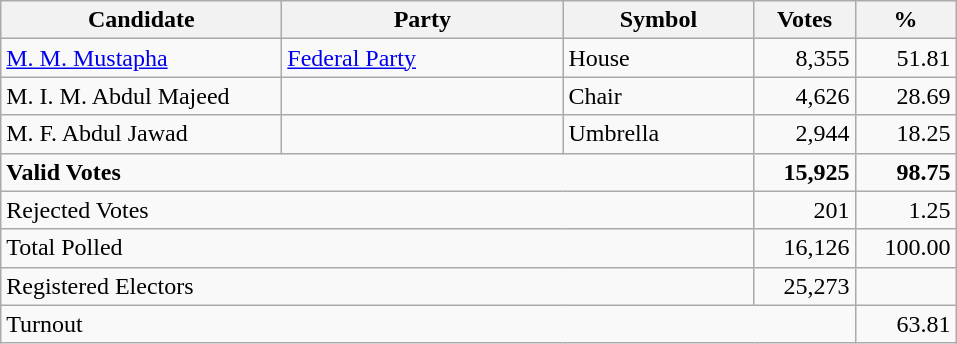<table class="wikitable" border="1" style="text-align:right;">
<tr>
<th align=left width="180">Candidate</th>
<th align=left width="180">Party</th>
<th align=left width="120">Symbol</th>
<th align=left width="60">Votes</th>
<th align=left width="60">%</th>
</tr>
<tr>
<td align=left><a href='#'>M. M. Mustapha</a></td>
<td align=left><a href='#'>Federal Party</a></td>
<td align=left>House</td>
<td>8,355</td>
<td>51.81</td>
</tr>
<tr>
<td align=left>M. I. M. Abdul Majeed</td>
<td></td>
<td align=left>Chair</td>
<td>4,626</td>
<td>28.69</td>
</tr>
<tr>
<td align=left>M. F. Abdul Jawad</td>
<td></td>
<td align=left>Umbrella</td>
<td>2,944</td>
<td>18.25</td>
</tr>
<tr>
<td align=left colspan=3><strong>Valid Votes</strong></td>
<td><strong>15,925</strong></td>
<td><strong>98.75</strong></td>
</tr>
<tr>
<td align=left colspan=3>Rejected Votes</td>
<td>201</td>
<td>1.25</td>
</tr>
<tr>
<td align=left colspan=3>Total Polled</td>
<td>16,126</td>
<td>100.00</td>
</tr>
<tr>
<td align=left colspan=3>Registered Electors</td>
<td>25,273</td>
<td></td>
</tr>
<tr>
<td align=left colspan=4>Turnout</td>
<td>63.81</td>
</tr>
</table>
